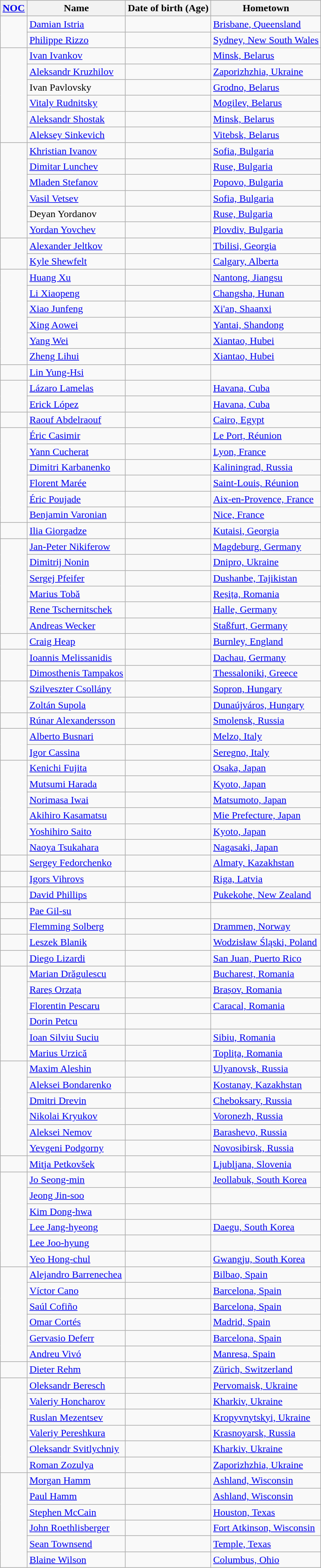<table class="wikitable sortable">
<tr>
<th><a href='#'>NOC</a></th>
<th>Name</th>
<th>Date of birth (Age)</th>
<th>Hometown</th>
</tr>
<tr>
<td rowspan="2"></td>
<td><a href='#'>Damian Istria</a></td>
<td></td>
<td><a href='#'>Brisbane, Queensland</a></td>
</tr>
<tr>
<td><a href='#'>Philippe Rizzo</a></td>
<td></td>
<td><a href='#'>Sydney, New South Wales</a></td>
</tr>
<tr>
<td rowspan="6"></td>
<td><a href='#'>Ivan Ivankov</a></td>
<td></td>
<td><a href='#'>Minsk, Belarus</a></td>
</tr>
<tr>
<td><a href='#'>Aleksandr Kruzhilov</a></td>
<td></td>
<td><a href='#'>Zaporizhzhia, Ukraine</a></td>
</tr>
<tr>
<td>Ivan Pavlovsky</td>
<td></td>
<td><a href='#'>Grodno, Belarus</a></td>
</tr>
<tr>
<td><a href='#'>Vitaly Rudnitsky</a></td>
<td></td>
<td><a href='#'>Mogilev, Belarus</a></td>
</tr>
<tr>
<td><a href='#'>Aleksandr Shostak</a></td>
<td></td>
<td><a href='#'>Minsk, Belarus</a></td>
</tr>
<tr>
<td><a href='#'>Aleksey Sinkevich</a></td>
<td></td>
<td><a href='#'>Vitebsk, Belarus</a></td>
</tr>
<tr>
<td rowspan="6"></td>
<td><a href='#'>Khristian Ivanov</a></td>
<td></td>
<td><a href='#'>Sofia, Bulgaria</a></td>
</tr>
<tr>
<td><a href='#'>Dimitar Lunchev</a></td>
<td></td>
<td><a href='#'>Ruse, Bulgaria</a></td>
</tr>
<tr>
<td><a href='#'>Mladen Stefanov</a></td>
<td></td>
<td><a href='#'>Popovo, Bulgaria</a></td>
</tr>
<tr>
<td><a href='#'>Vasil Vetsev</a></td>
<td></td>
<td><a href='#'>Sofia, Bulgaria</a></td>
</tr>
<tr>
<td>Deyan Yordanov</td>
<td></td>
<td><a href='#'>Ruse, Bulgaria</a></td>
</tr>
<tr>
<td><a href='#'>Yordan Yovchev</a></td>
<td></td>
<td><a href='#'>Plovdiv, Bulgaria</a></td>
</tr>
<tr>
<td rowspan="2"></td>
<td><a href='#'>Alexander Jeltkov</a></td>
<td></td>
<td><a href='#'>Tbilisi, Georgia</a></td>
</tr>
<tr>
<td><a href='#'>Kyle Shewfelt</a></td>
<td></td>
<td><a href='#'>Calgary, Alberta</a></td>
</tr>
<tr>
<td rowspan="6"></td>
<td><a href='#'>Huang Xu</a></td>
<td></td>
<td><a href='#'>Nantong, Jiangsu</a></td>
</tr>
<tr>
<td><a href='#'>Li Xiaopeng</a></td>
<td></td>
<td><a href='#'>Changsha, Hunan</a></td>
</tr>
<tr>
<td><a href='#'>Xiao Junfeng</a></td>
<td></td>
<td><a href='#'>Xi'an, Shaanxi</a></td>
</tr>
<tr>
<td><a href='#'>Xing Aowei</a></td>
<td></td>
<td><a href='#'>Yantai, Shandong</a></td>
</tr>
<tr>
<td><a href='#'>Yang Wei</a></td>
<td></td>
<td><a href='#'>Xiantao, Hubei</a></td>
</tr>
<tr>
<td><a href='#'>Zheng Lihui</a></td>
<td></td>
<td><a href='#'>Xiantao, Hubei</a></td>
</tr>
<tr>
<td></td>
<td><a href='#'>Lin Yung-Hsi</a></td>
<td></td>
<td></td>
</tr>
<tr>
<td rowspan="2"></td>
<td><a href='#'>Lázaro Lamelas</a></td>
<td></td>
<td><a href='#'>Havana, Cuba</a></td>
</tr>
<tr>
<td><a href='#'>Erick López</a></td>
<td></td>
<td><a href='#'>Havana, Cuba</a></td>
</tr>
<tr>
<td></td>
<td><a href='#'>Raouf Abdelraouf</a></td>
<td></td>
<td><a href='#'>Cairo, Egypt</a></td>
</tr>
<tr>
<td rowspan="6"></td>
<td><a href='#'>Éric Casimir</a></td>
<td></td>
<td><a href='#'>Le Port, Réunion</a></td>
</tr>
<tr>
<td><a href='#'>Yann Cucherat</a></td>
<td></td>
<td><a href='#'>Lyon, France</a></td>
</tr>
<tr>
<td><a href='#'>Dimitri Karbanenko</a></td>
<td></td>
<td><a href='#'>Kaliningrad, Russia</a></td>
</tr>
<tr>
<td><a href='#'>Florent Marée</a></td>
<td></td>
<td><a href='#'>Saint-Louis, Réunion</a></td>
</tr>
<tr>
<td><a href='#'>Éric Poujade</a></td>
<td></td>
<td><a href='#'>Aix-en-Provence, France</a></td>
</tr>
<tr>
<td><a href='#'>Benjamin Varonian</a></td>
<td></td>
<td><a href='#'>Nice, France</a></td>
</tr>
<tr>
<td></td>
<td><a href='#'>Ilia Giorgadze</a></td>
<td></td>
<td><a href='#'>Kutaisi, Georgia</a></td>
</tr>
<tr>
<td rowspan="6"></td>
<td><a href='#'>Jan-Peter Nikiferow</a></td>
<td></td>
<td><a href='#'>Magdeburg, Germany</a></td>
</tr>
<tr>
<td><a href='#'>Dimitrij Nonin</a></td>
<td></td>
<td><a href='#'>Dnipro, Ukraine</a></td>
</tr>
<tr>
<td><a href='#'>Sergej Pfeifer</a></td>
<td></td>
<td><a href='#'>Dushanbe, Tajikistan</a></td>
</tr>
<tr>
<td><a href='#'>Marius Tobă</a></td>
<td></td>
<td><a href='#'>Reșița, Romania</a></td>
</tr>
<tr>
<td><a href='#'>Rene Tschernitschek</a></td>
<td></td>
<td><a href='#'>Halle, Germany</a></td>
</tr>
<tr>
<td><a href='#'>Andreas Wecker</a></td>
<td></td>
<td><a href='#'>Staßfurt, Germany</a></td>
</tr>
<tr>
<td></td>
<td><a href='#'>Craig Heap</a></td>
<td></td>
<td><a href='#'>Burnley, England</a></td>
</tr>
<tr>
<td rowspan="2"></td>
<td><a href='#'>Ioannis Melissanidis</a></td>
<td></td>
<td><a href='#'>Dachau, Germany</a></td>
</tr>
<tr>
<td><a href='#'>Dimosthenis Tampakos</a></td>
<td></td>
<td><a href='#'>Thessaloniki, Greece</a></td>
</tr>
<tr>
<td rowspan="2"></td>
<td><a href='#'>Szilveszter Csollány</a></td>
<td></td>
<td><a href='#'>Sopron, Hungary</a></td>
</tr>
<tr>
<td><a href='#'>Zoltán Supola</a></td>
<td></td>
<td><a href='#'>Dunaújváros, Hungary</a></td>
</tr>
<tr>
<td></td>
<td><a href='#'>Rúnar Alexandersson</a></td>
<td></td>
<td><a href='#'>Smolensk, Russia</a></td>
</tr>
<tr>
<td rowspan="2"></td>
<td><a href='#'>Alberto Busnari</a></td>
<td></td>
<td><a href='#'>Melzo, Italy</a></td>
</tr>
<tr>
<td><a href='#'>Igor Cassina</a></td>
<td></td>
<td><a href='#'>Seregno, Italy</a></td>
</tr>
<tr>
<td rowspan="6"></td>
<td><a href='#'>Kenichi Fujita</a></td>
<td></td>
<td><a href='#'>Osaka, Japan</a></td>
</tr>
<tr>
<td><a href='#'>Mutsumi Harada</a></td>
<td></td>
<td><a href='#'>Kyoto, Japan</a></td>
</tr>
<tr>
<td><a href='#'>Norimasa Iwai</a></td>
<td></td>
<td><a href='#'>Matsumoto, Japan</a></td>
</tr>
<tr>
<td><a href='#'>Akihiro Kasamatsu</a></td>
<td></td>
<td><a href='#'>Mie Prefecture, Japan</a></td>
</tr>
<tr>
<td><a href='#'>Yoshihiro Saito</a></td>
<td></td>
<td><a href='#'>Kyoto, Japan</a></td>
</tr>
<tr>
<td><a href='#'>Naoya Tsukahara</a></td>
<td></td>
<td><a href='#'>Nagasaki, Japan</a></td>
</tr>
<tr>
<td></td>
<td><a href='#'>Sergey Fedorchenko</a></td>
<td></td>
<td><a href='#'>Almaty, Kazakhstan</a></td>
</tr>
<tr>
<td></td>
<td><a href='#'>Igors Vihrovs</a></td>
<td></td>
<td><a href='#'>Riga, Latvia</a></td>
</tr>
<tr>
<td></td>
<td><a href='#'>David Phillips</a></td>
<td></td>
<td><a href='#'>Pukekohe, New Zealand</a></td>
</tr>
<tr>
<td></td>
<td><a href='#'>Pae Gil-su</a></td>
<td></td>
<td></td>
</tr>
<tr>
<td></td>
<td><a href='#'>Flemming Solberg</a></td>
<td></td>
<td><a href='#'>Drammen, Norway</a></td>
</tr>
<tr>
<td></td>
<td><a href='#'>Leszek Blanik</a></td>
<td></td>
<td><a href='#'>Wodzisław Śląski, Poland</a></td>
</tr>
<tr>
<td></td>
<td><a href='#'>Diego Lizardi</a></td>
<td></td>
<td><a href='#'>San Juan, Puerto Rico</a></td>
</tr>
<tr>
<td rowspan="6"></td>
<td><a href='#'>Marian Drăgulescu</a></td>
<td></td>
<td><a href='#'>Bucharest, Romania</a></td>
</tr>
<tr>
<td><a href='#'>Rareș Orzața</a></td>
<td></td>
<td><a href='#'>Brașov, Romania</a></td>
</tr>
<tr>
<td><a href='#'>Florentin Pescaru</a></td>
<td></td>
<td><a href='#'>Caracal, Romania</a></td>
</tr>
<tr>
<td><a href='#'>Dorin Petcu</a></td>
<td></td>
<td></td>
</tr>
<tr>
<td><a href='#'>Ioan Silviu Suciu</a></td>
<td></td>
<td><a href='#'>Sibiu, Romania</a></td>
</tr>
<tr>
<td><a href='#'>Marius Urzică</a></td>
<td></td>
<td><a href='#'>Toplița, Romania</a></td>
</tr>
<tr>
<td rowspan="6"></td>
<td><a href='#'>Maxim Aleshin</a></td>
<td></td>
<td><a href='#'>Ulyanovsk, Russia</a></td>
</tr>
<tr>
<td><a href='#'>Aleksei Bondarenko</a></td>
<td></td>
<td><a href='#'>Kostanay, Kazakhstan</a></td>
</tr>
<tr>
<td><a href='#'>Dmitri Drevin</a></td>
<td></td>
<td><a href='#'>Cheboksary, Russia</a></td>
</tr>
<tr>
<td><a href='#'>Nikolai Kryukov</a></td>
<td></td>
<td><a href='#'>Voronezh, Russia</a></td>
</tr>
<tr>
<td><a href='#'>Aleksei Nemov</a></td>
<td></td>
<td><a href='#'>Barashevo, Russia</a></td>
</tr>
<tr>
<td><a href='#'>Yevgeni Podgorny</a></td>
<td></td>
<td><a href='#'>Novosibirsk, Russia</a></td>
</tr>
<tr>
<td></td>
<td><a href='#'>Mitja Petkovšek</a></td>
<td></td>
<td><a href='#'>Ljubljana, Slovenia</a></td>
</tr>
<tr>
<td rowspan="6"></td>
<td><a href='#'>Jo Seong-min</a></td>
<td></td>
<td><a href='#'>Jeollabuk, South Korea</a></td>
</tr>
<tr>
<td><a href='#'>Jeong Jin-soo</a></td>
<td></td>
<td></td>
</tr>
<tr>
<td><a href='#'>Kim Dong-hwa</a></td>
<td></td>
<td></td>
</tr>
<tr>
<td><a href='#'>Lee Jang-hyeong</a></td>
<td></td>
<td><a href='#'>Daegu, South Korea</a></td>
</tr>
<tr>
<td><a href='#'>Lee Joo-hyung</a></td>
<td></td>
<td></td>
</tr>
<tr>
<td><a href='#'>Yeo Hong-chul</a></td>
<td></td>
<td><a href='#'>Gwangju, South Korea</a></td>
</tr>
<tr>
<td rowspan="6"></td>
<td><a href='#'>Alejandro Barrenechea</a></td>
<td></td>
<td><a href='#'>Bilbao, Spain</a></td>
</tr>
<tr>
<td><a href='#'>Víctor Cano</a></td>
<td></td>
<td><a href='#'>Barcelona, Spain</a></td>
</tr>
<tr>
<td><a href='#'>Saúl Cofiño</a></td>
<td></td>
<td><a href='#'>Barcelona, Spain</a></td>
</tr>
<tr>
<td><a href='#'>Omar Cortés</a></td>
<td></td>
<td><a href='#'>Madrid, Spain</a></td>
</tr>
<tr>
<td><a href='#'>Gervasio Deferr</a></td>
<td></td>
<td><a href='#'>Barcelona, Spain</a></td>
</tr>
<tr>
<td><a href='#'>Andreu Vivó</a></td>
<td></td>
<td><a href='#'>Manresa, Spain</a></td>
</tr>
<tr>
<td></td>
<td><a href='#'>Dieter Rehm</a></td>
<td></td>
<td><a href='#'>Zürich, Switzerland</a></td>
</tr>
<tr>
<td rowspan="6"></td>
<td><a href='#'>Oleksandr Beresch</a></td>
<td></td>
<td><a href='#'>Pervomaisk, Ukraine</a></td>
</tr>
<tr>
<td><a href='#'>Valeriy Honcharov</a></td>
<td></td>
<td><a href='#'>Kharkiv, Ukraine</a></td>
</tr>
<tr>
<td><a href='#'>Ruslan Mezentsev</a></td>
<td></td>
<td><a href='#'>Kropyvnytskyi, Ukraine</a></td>
</tr>
<tr>
<td><a href='#'>Valeriy Pereshkura</a></td>
<td></td>
<td><a href='#'>Krasnoyarsk, Russia</a></td>
</tr>
<tr>
<td><a href='#'>Oleksandr Svitlychniy</a></td>
<td></td>
<td><a href='#'>Kharkiv, Ukraine</a></td>
</tr>
<tr>
<td><a href='#'>Roman Zozulya</a></td>
<td></td>
<td><a href='#'>Zaporizhzhia, Ukraine</a></td>
</tr>
<tr>
<td rowspan="6"></td>
<td><a href='#'>Morgan Hamm</a></td>
<td></td>
<td><a href='#'>Ashland, Wisconsin</a></td>
</tr>
<tr>
<td><a href='#'>Paul Hamm</a></td>
<td></td>
<td><a href='#'>Ashland, Wisconsin</a></td>
</tr>
<tr>
<td><a href='#'>Stephen McCain</a></td>
<td></td>
<td><a href='#'>Houston, Texas</a></td>
</tr>
<tr>
<td><a href='#'>John Roethlisberger</a></td>
<td></td>
<td><a href='#'>Fort Atkinson, Wisconsin</a></td>
</tr>
<tr>
<td><a href='#'>Sean Townsend</a></td>
<td></td>
<td><a href='#'>Temple, Texas</a></td>
</tr>
<tr>
<td><a href='#'>Blaine Wilson</a></td>
<td></td>
<td><a href='#'>Columbus, Ohio</a></td>
</tr>
</table>
